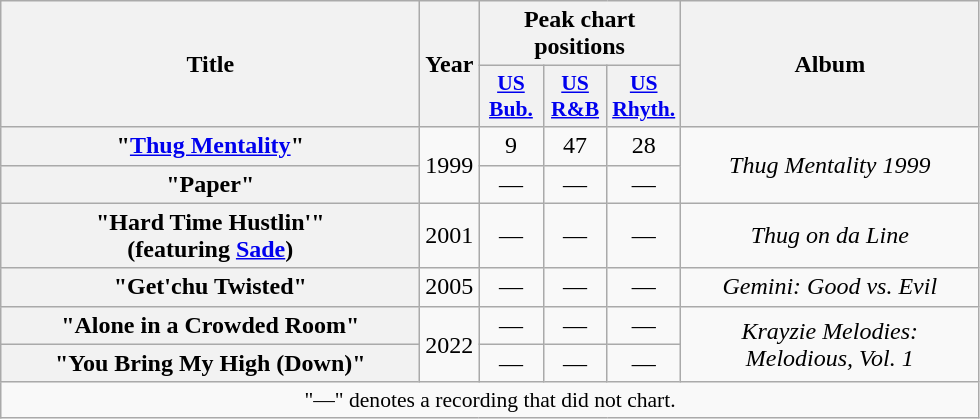<table class="wikitable plainrowheaders" style="text-align:center;">
<tr>
<th scope="col" rowspan="2" style="width:17em;">Title</th>
<th scope="col" rowspan="2" style="width:1em;">Year</th>
<th scope="col" colspan="3">Peak chart positions</th>
<th scope="col" rowspan="2" style="width:12em;">Album</th>
</tr>
<tr>
<th scope="col" style="width:2.5em;font-size:90%;"><a href='#'>US<br>Bub.</a><br></th>
<th scope="col" style="width:2.5em;font-size:90%;"><a href='#'>US<br>R&B</a><br></th>
<th scope="col" style="width:2.5em;font-size:90%;"><a href='#'>US<br>Rhyth.</a><br></th>
</tr>
<tr>
<th scope="row">"<a href='#'>Thug Mentality</a>"</th>
<td rowspan="2">1999</td>
<td>9</td>
<td>47</td>
<td>28</td>
<td rowspan="2"><em>Thug Mentality 1999</em></td>
</tr>
<tr>
<th scope="row">"Paper"</th>
<td>—</td>
<td>—</td>
<td>—</td>
</tr>
<tr>
<th scope="row">"Hard Time Hustlin'"<br><span>(featuring <a href='#'>Sade</a>)</span></th>
<td>2001</td>
<td>—</td>
<td>—</td>
<td>—</td>
<td><em>Thug on da Line</em></td>
</tr>
<tr>
<th scope="row">"Get'chu Twisted"</th>
<td>2005</td>
<td>—</td>
<td>—</td>
<td>—</td>
<td><em>Gemini: Good vs. Evil</em></td>
</tr>
<tr>
<th scope="row">"Alone in a Crowded Room"</th>
<td rowspan="2">2022</td>
<td>—</td>
<td>—</td>
<td>—</td>
<td rowspan="2"><em>Krayzie Melodies: Melodious, Vol. 1</em></td>
</tr>
<tr>
<th scope="row">"You Bring My High (Down)"</th>
<td>—</td>
<td>—</td>
<td>—</td>
</tr>
<tr>
<td colspan="14" style="font-size:90%">"—" denotes a recording that did not chart.</td>
</tr>
</table>
